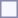<table style="border:1px solid #8888aa; background-color:#f7f8ff; padding:5px; font-size:95%; margin: 0px 12px 12px 0px;">
</table>
